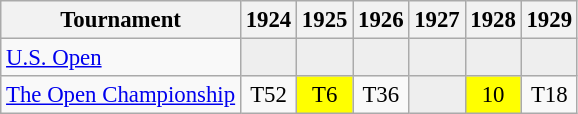<table class="wikitable" style="font-size:95%;text-align:center;">
<tr>
<th>Tournament</th>
<th>1924</th>
<th>1925</th>
<th>1926</th>
<th>1927</th>
<th>1928</th>
<th>1929</th>
</tr>
<tr>
<td align=left><a href='#'>U.S. Open</a></td>
<td style="background:#eeeeee;"></td>
<td style="background:#eeeeee;"></td>
<td style="background:#eeeeee;"></td>
<td style="background:#eeeeee;"></td>
<td style="background:#eeeeee;"></td>
<td style="background:#eeeeee;"></td>
</tr>
<tr>
<td align=left><a href='#'>The Open Championship</a></td>
<td>T52</td>
<td style="background:yellow;">T6</td>
<td>T36</td>
<td style="background:#eeeeee;"></td>
<td style="background:yellow;">10</td>
<td>T18</td>
</tr>
</table>
